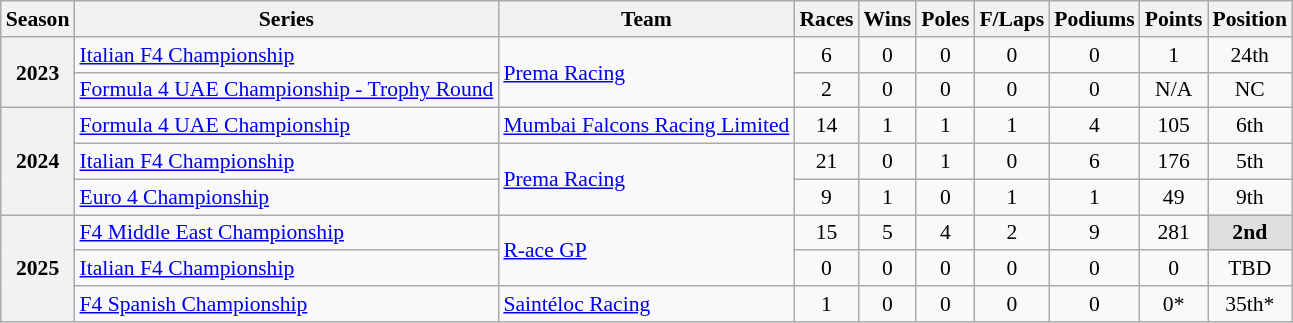<table class="wikitable" style="font-size: 90%; text-align:center">
<tr>
<th>Season</th>
<th>Series</th>
<th>Team</th>
<th>Races</th>
<th>Wins</th>
<th>Poles</th>
<th>F/Laps</th>
<th>Podiums</th>
<th>Points</th>
<th>Position</th>
</tr>
<tr>
<th rowspan="2">2023</th>
<td align="left"><a href='#'>Italian F4 Championship</a></td>
<td rowspan="2" align="left"><a href='#'>Prema Racing</a></td>
<td>6</td>
<td>0</td>
<td>0</td>
<td>0</td>
<td>0</td>
<td>1</td>
<td>24th</td>
</tr>
<tr>
<td align="left"><a href='#'>Formula 4 UAE Championship - Trophy Round</a></td>
<td>2</td>
<td>0</td>
<td>0</td>
<td>0</td>
<td>0</td>
<td>N/A</td>
<td>NC</td>
</tr>
<tr>
<th rowspan="3">2024</th>
<td align=left><a href='#'>Formula 4 UAE Championship</a></td>
<td align=left><a href='#'>Mumbai Falcons Racing Limited</a></td>
<td>14</td>
<td>1</td>
<td>1</td>
<td>1</td>
<td>4</td>
<td>105</td>
<td>6th</td>
</tr>
<tr>
<td align="left"><a href='#'>Italian F4 Championship</a></td>
<td rowspan="2" align="left"><a href='#'>Prema Racing</a></td>
<td>21</td>
<td>0</td>
<td>1</td>
<td>0</td>
<td>6</td>
<td>176</td>
<td>5th</td>
</tr>
<tr>
<td align="left"><a href='#'>Euro 4 Championship</a></td>
<td>9</td>
<td>1</td>
<td>0</td>
<td>1</td>
<td>1</td>
<td>49</td>
<td>9th</td>
</tr>
<tr>
<th rowspan="3">2025</th>
<td align=left><a href='#'>F4 Middle East Championship</a></td>
<td rowspan="2" align="left"><a href='#'>R-ace GP</a></td>
<td>15</td>
<td>5</td>
<td>4</td>
<td>2</td>
<td>9</td>
<td>281</td>
<td style="background:#DFDFDF;"><strong>2nd</strong></td>
</tr>
<tr>
<td align=left><a href='#'>Italian F4 Championship</a></td>
<td>0</td>
<td>0</td>
<td>0</td>
<td>0</td>
<td>0</td>
<td>0</td>
<td>TBD</td>
</tr>
<tr>
<td align=left><a href='#'>F4 Spanish Championship</a></td>
<td align=left><a href='#'>Saintéloc Racing</a></td>
<td>1</td>
<td>0</td>
<td>0</td>
<td>0</td>
<td>0</td>
<td>0*</td>
<td>35th*</td>
</tr>
</table>
